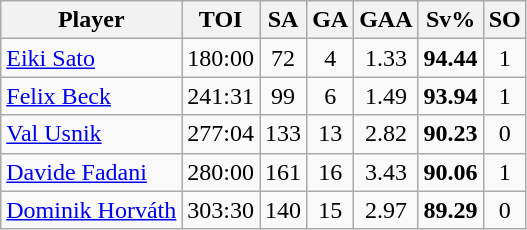<table class="wikitable sortable" style="text-align:center;">
<tr>
<th>Player</th>
<th>TOI</th>
<th>SA</th>
<th>GA</th>
<th>GAA</th>
<th>Sv%</th>
<th>SO</th>
</tr>
<tr>
<td align=left> <a href='#'>Eiki Sato</a></td>
<td>180:00</td>
<td>72</td>
<td>4</td>
<td>1.33</td>
<td><strong>94.44</strong></td>
<td>1</td>
</tr>
<tr>
<td align=left> <a href='#'>Felix Beck</a></td>
<td>241:31</td>
<td>99</td>
<td>6</td>
<td>1.49</td>
<td><strong>93.94</strong></td>
<td>1</td>
</tr>
<tr>
<td align=left> <a href='#'>Val Usnik</a></td>
<td>277:04</td>
<td>133</td>
<td>13</td>
<td>2.82</td>
<td><strong>90.23</strong></td>
<td>0</td>
</tr>
<tr>
<td align=left> <a href='#'>Davide Fadani</a></td>
<td>280:00</td>
<td>161</td>
<td>16</td>
<td>3.43</td>
<td><strong>90.06</strong></td>
<td>1</td>
</tr>
<tr>
<td align=left> <a href='#'>Dominik Horváth</a></td>
<td>303:30</td>
<td>140</td>
<td>15</td>
<td>2.97</td>
<td><strong>89.29</strong></td>
<td>0</td>
</tr>
</table>
